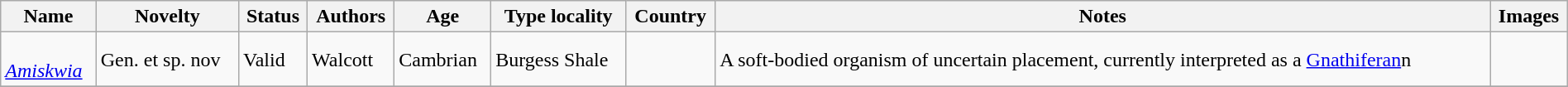<table class="wikitable sortable" align="center" width="100%">
<tr>
<th>Name</th>
<th>Novelty</th>
<th>Status</th>
<th>Authors</th>
<th>Age</th>
<th>Type locality</th>
<th>Country</th>
<th>Notes</th>
<th>Images</th>
</tr>
<tr>
<td><br><em><a href='#'>Amiskwia</a></em></td>
<td>Gen. et sp. nov</td>
<td>Valid</td>
<td>Walcott</td>
<td>Cambrian</td>
<td>Burgess Shale</td>
<td></td>
<td>A soft-bodied organism of uncertain placement, currently interpreted as a <a href='#'>Gnathiferan</a>n</td>
<td></td>
</tr>
<tr>
</tr>
</table>
